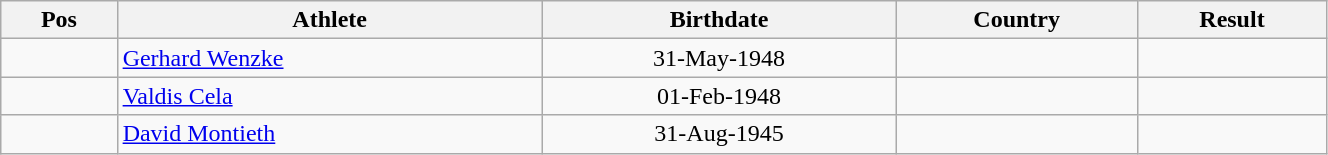<table class="wikitable"  style="text-align:center; width:70%;">
<tr>
<th>Pos</th>
<th>Athlete</th>
<th>Birthdate</th>
<th>Country</th>
<th>Result</th>
</tr>
<tr>
<td align=center></td>
<td align=left><a href='#'>Gerhard Wenzke</a></td>
<td>31-May-1948</td>
<td align=left></td>
<td></td>
</tr>
<tr>
<td align=center></td>
<td align=left><a href='#'>Valdis Cela</a></td>
<td>01-Feb-1948</td>
<td align=left></td>
<td></td>
</tr>
<tr>
<td align=center></td>
<td align=left><a href='#'>David Montieth</a></td>
<td>31-Aug-1945</td>
<td align=left></td>
<td></td>
</tr>
</table>
